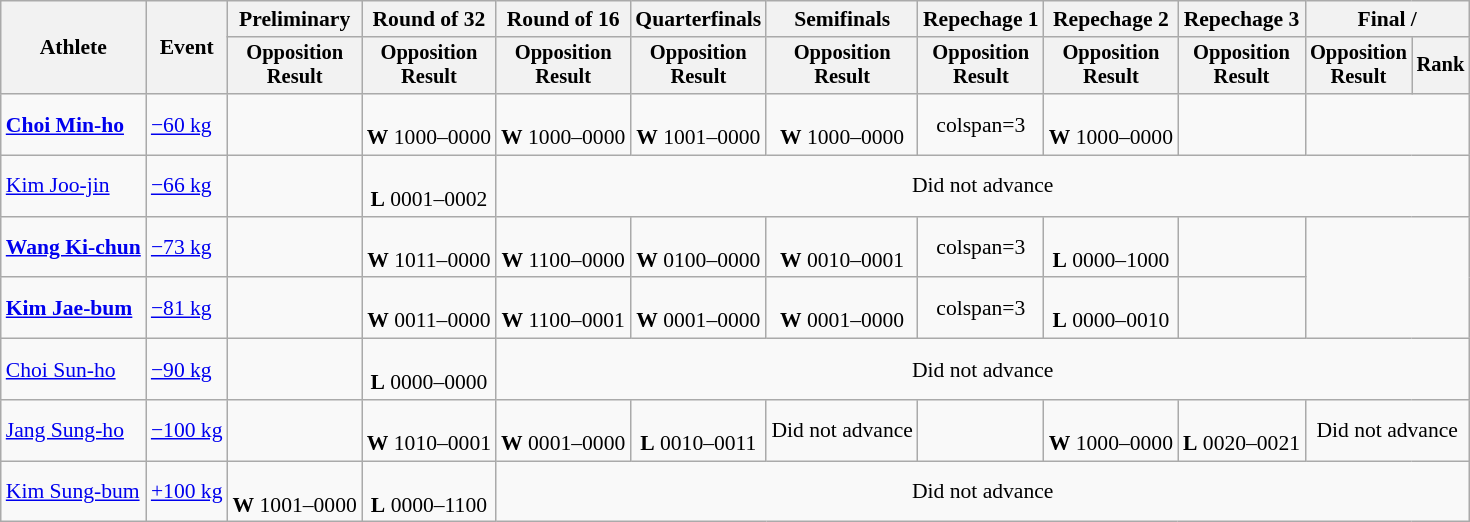<table class="wikitable" style="font-size:90%">
<tr>
<th rowspan="2">Athlete</th>
<th rowspan="2">Event</th>
<th>Preliminary</th>
<th>Round of 32</th>
<th>Round of 16</th>
<th>Quarterfinals</th>
<th>Semifinals</th>
<th>Repechage 1</th>
<th>Repechage 2</th>
<th>Repechage 3</th>
<th colspan=2>Final / </th>
</tr>
<tr style="font-size:95%">
<th>Opposition<br>Result</th>
<th>Opposition<br>Result</th>
<th>Opposition<br>Result</th>
<th>Opposition<br>Result</th>
<th>Opposition<br>Result</th>
<th>Opposition<br>Result</th>
<th>Opposition<br>Result</th>
<th>Opposition<br>Result</th>
<th>Opposition<br>Result</th>
<th>Rank</th>
</tr>
<tr align=center>
<td align=left><strong><a href='#'>Choi Min-ho</a></strong></td>
<td align=left><a href='#'>−60 kg</a></td>
<td></td>
<td><br><strong>W</strong> 1000–0000</td>
<td><br><strong>W</strong> 1000–0000</td>
<td><br><strong>W</strong> 1001–0000</td>
<td><br><strong>W</strong> 1000–0000</td>
<td>colspan=3 </td>
<td><br><strong>W</strong> 1000–0000</td>
<td></td>
</tr>
<tr align=center>
<td align=left><a href='#'>Kim Joo-jin</a></td>
<td align=left><a href='#'>−66 kg</a></td>
<td></td>
<td><br><strong>L</strong> 0001–0002</td>
<td colspan=8>Did not advance</td>
</tr>
<tr align=center>
<td align=left><strong><a href='#'>Wang Ki-chun</a></strong></td>
<td align=left><a href='#'>−73 kg</a></td>
<td></td>
<td><br><strong>W</strong> 1011–0000</td>
<td><br><strong>W</strong> 1100–0000</td>
<td><br><strong>W</strong> 0100–0000</td>
<td><br><strong>W</strong> 0010–0001</td>
<td>colspan=3 </td>
<td><br><strong>L</strong> 0000–1000</td>
<td></td>
</tr>
<tr align=center>
<td align=left><strong><a href='#'>Kim Jae-bum</a></strong></td>
<td align=left><a href='#'>−81 kg</a></td>
<td></td>
<td><br><strong>W</strong> 0011–0000</td>
<td><br><strong>W</strong> 1100–0001</td>
<td><br><strong>W</strong> 0001–0000</td>
<td><br><strong>W</strong> 0001–0000</td>
<td>colspan=3 </td>
<td><br><strong>L</strong> 0000–0010</td>
<td></td>
</tr>
<tr align=center>
<td align=left><a href='#'>Choi Sun-ho</a></td>
<td align=left><a href='#'>−90 kg</a></td>
<td></td>
<td><br><strong>L</strong> 0000–0000 </td>
<td colspan=8>Did not advance</td>
</tr>
<tr align=center>
<td align=left><a href='#'>Jang Sung-ho</a></td>
<td align=left><a href='#'>−100 kg</a></td>
<td></td>
<td><br><strong>W</strong> 1010–0001</td>
<td><br><strong>W</strong> 0001–0000</td>
<td><br><strong>L</strong> 0010–0011</td>
<td>Did not advance</td>
<td></td>
<td><br><strong>W</strong> 1000–0000</td>
<td><br><strong>L</strong> 0020–0021</td>
<td colspan=2>Did not advance</td>
</tr>
<tr align=center>
<td align=left><a href='#'>Kim Sung-bum</a></td>
<td align=left><a href='#'>+100 kg</a></td>
<td><br><strong>W</strong> 1001–0000</td>
<td><br><strong>L</strong> 0000–1100</td>
<td colspan=8>Did not advance</td>
</tr>
</table>
